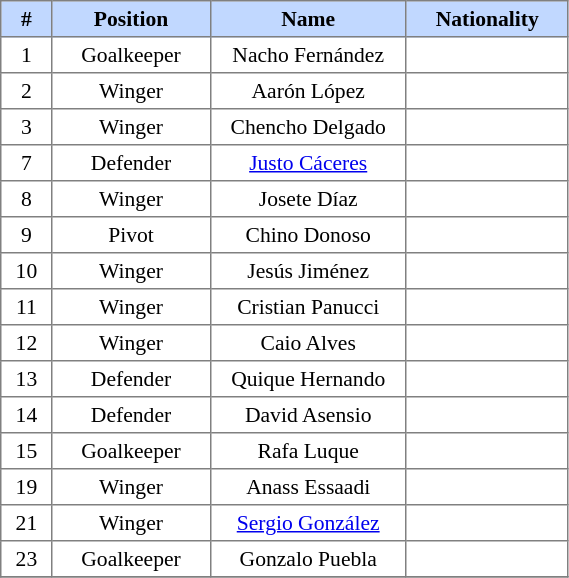<table border=1 style="border-collapse:collapse; font-size:90%;" cellpadding=3 cellspacing=0 width=30%>
<tr bgcolor=#C1D8FF>
<th width=2%>#</th>
<th width=5%>Position</th>
<th width=10%>Name</th>
<th width=5%>Nationality</th>
</tr>
<tr align=center>
<td>1</td>
<td>Goalkeeper</td>
<td>Nacho Fernández</td>
<td></td>
</tr>
<tr align=center>
<td>2</td>
<td>Winger</td>
<td>Aarón López</td>
<td></td>
</tr>
<tr align=center>
<td>3</td>
<td>Winger</td>
<td>Chencho Delgado</td>
<td></td>
</tr>
<tr align=center>
<td>7</td>
<td>Defender</td>
<td><a href='#'>Justo Cáceres</a></td>
<td></td>
</tr>
<tr align=center>
<td>8</td>
<td>Winger</td>
<td>Josete Díaz</td>
<td></td>
</tr>
<tr align=center>
<td>9</td>
<td>Pivot</td>
<td>Chino Donoso</td>
<td></td>
</tr>
<tr align=center>
<td>10</td>
<td>Winger</td>
<td>Jesús Jiménez</td>
<td></td>
</tr>
<tr align=center>
<td>11</td>
<td>Winger</td>
<td>Cristian Panucci</td>
<td></td>
</tr>
<tr align=center>
<td>12</td>
<td>Winger</td>
<td>Caio Alves</td>
<td></td>
</tr>
<tr align=center>
<td>13</td>
<td>Defender</td>
<td>Quique Hernando</td>
<td></td>
</tr>
<tr align=center>
<td>14</td>
<td>Defender</td>
<td>David Asensio</td>
<td></td>
</tr>
<tr align=center>
<td>15</td>
<td>Goalkeeper</td>
<td>Rafa Luque</td>
<td></td>
</tr>
<tr align=center>
<td>19</td>
<td>Winger</td>
<td>Anass Essaadi</td>
<td></td>
</tr>
<tr align=center>
<td>21</td>
<td>Winger</td>
<td><a href='#'>Sergio González</a></td>
<td></td>
</tr>
<tr align=center>
<td>23</td>
<td>Goalkeeper</td>
<td>Gonzalo Puebla</td>
<td></td>
</tr>
<tr align=center>
</tr>
</table>
